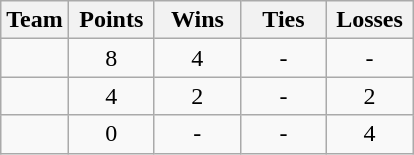<table class="wikitable" border="1" style="text-align:center">
<tr>
<th>Team</th>
<th width=50>Points</th>
<th width=50>Wins</th>
<th width=50>Ties</th>
<th width=50>Losses</th>
</tr>
<tr>
<td align=left><strong></strong></td>
<td>8</td>
<td>4</td>
<td>-</td>
<td>-</td>
</tr>
<tr>
<td align=left></td>
<td>4</td>
<td>2</td>
<td>-</td>
<td>2</td>
</tr>
<tr>
<td align=left></td>
<td>0</td>
<td>-</td>
<td>-</td>
<td>4</td>
</tr>
</table>
